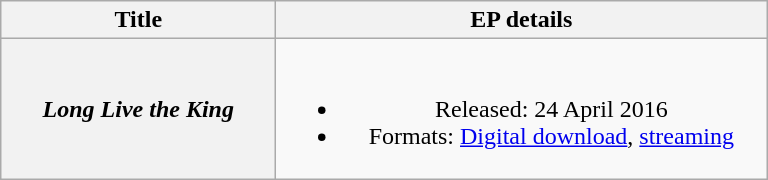<table class="wikitable plainrowheaders" style="text-align:center;">
<tr>
<th scope="col" style="width:11em;">Title</th>
<th scope="col" style="width:20em;">EP details</th>
</tr>
<tr>
<th scope="row"><em>Long Live the King</em></th>
<td><br><ul><li>Released: 24 April 2016</li><li>Formats: <a href='#'>Digital download</a>, <a href='#'>streaming</a></li></ul></td>
</tr>
</table>
